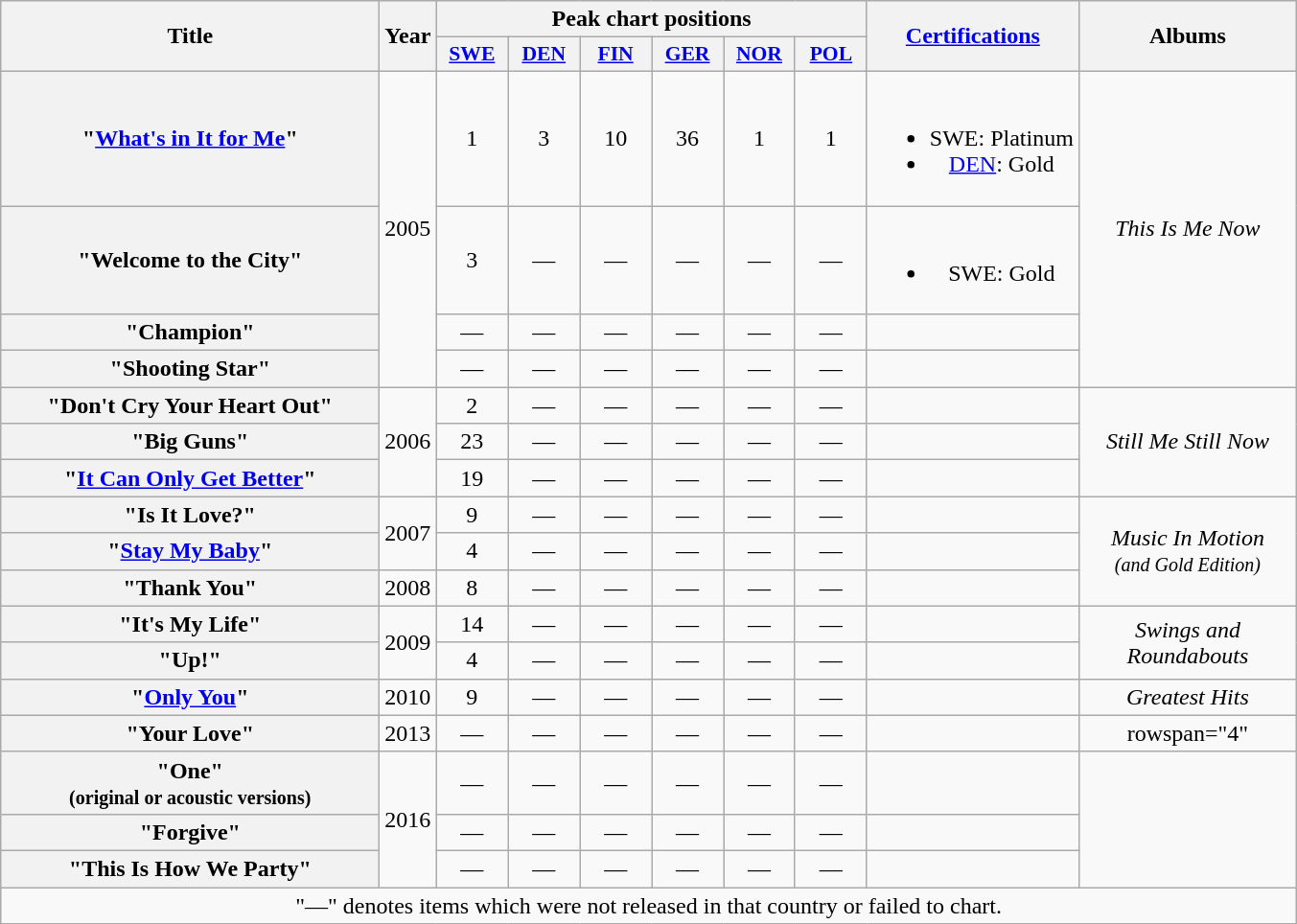<table class="wikitable plainrowheaders" style="text-align:center;">
<tr>
<th scope="col" rowspan="2" style="width:16em;">Title</th>
<th scope="col" rowspan="2">Year</th>
<th scope="col" colspan="6">Peak chart positions</th>
<th scope="col" rowspan="2"><a href='#'>Certifications</a></th>
<th scope="col" rowspan="2" style="width:9em;">Albums</th>
</tr>
<tr>
<th scope="col" style="width:3em;font-size:90%;"><a href='#'>SWE</a><br></th>
<th scope="col" style="width:3em;font-size:90%;"><a href='#'>DEN</a><br></th>
<th scope="col" style="width:3em;font-size:90%;"><a href='#'>FIN</a><br></th>
<th scope="col" style="width:3em;font-size:90%;"><a href='#'>GER</a><br></th>
<th scope="col" style="width:3em;font-size:90%;"><a href='#'>NOR</a><br></th>
<th scope="col" style="width:3em;font-size:90%;"><a href='#'>POL</a><br></th>
</tr>
<tr>
<th scope="row">"<a href='#'>What's in It for Me</a>"</th>
<td rowspan="4">2005</td>
<td>1</td>
<td>3</td>
<td>10</td>
<td>36</td>
<td>1</td>
<td>1</td>
<td><br><ul><li>SWE: Platinum</li><li><a href='#'>DEN</a>: Gold</li></ul></td>
<td rowspan="4"><em>This Is Me Now</em></td>
</tr>
<tr>
<th scope="row">"Welcome to the City"</th>
<td>3</td>
<td>—</td>
<td>—</td>
<td>—</td>
<td>—</td>
<td>—</td>
<td><br><ul><li>SWE: Gold</li></ul></td>
</tr>
<tr>
<th scope="row">"Champion"</th>
<td>—</td>
<td>—</td>
<td>—</td>
<td>—</td>
<td>—</td>
<td>—</td>
<td></td>
</tr>
<tr>
<th scope="row">"Shooting Star"</th>
<td>—</td>
<td>—</td>
<td>—</td>
<td>—</td>
<td>—</td>
<td>—</td>
<td></td>
</tr>
<tr>
<th scope="row">"Don't Cry Your Heart Out"</th>
<td rowspan="3">2006</td>
<td>2</td>
<td>—</td>
<td>—</td>
<td>—</td>
<td>—</td>
<td>—</td>
<td></td>
<td rowspan="3"><em>Still Me Still Now</em></td>
</tr>
<tr>
<th scope="row">"Big Guns"</th>
<td>23</td>
<td>—</td>
<td>—</td>
<td>—</td>
<td>—</td>
<td>—</td>
<td></td>
</tr>
<tr>
<th scope="row">"<a href='#'>It Can Only Get Better</a>"</th>
<td>19</td>
<td>—</td>
<td>—</td>
<td>—</td>
<td>—</td>
<td>—</td>
<td></td>
</tr>
<tr>
<th scope="row">"Is It Love?"</th>
<td rowspan="2">2007</td>
<td>9</td>
<td>—</td>
<td>—</td>
<td>—</td>
<td>—</td>
<td>—</td>
<td></td>
<td rowspan="3"><em>Music In Motion<br><small>(and Gold Edition)</small></em></td>
</tr>
<tr>
<th scope="row">"<a href='#'>Stay My Baby</a>"</th>
<td>4</td>
<td>—</td>
<td>—</td>
<td>—</td>
<td>—</td>
<td>—</td>
<td></td>
</tr>
<tr>
<th scope="row">"Thank You"</th>
<td>2008</td>
<td>8</td>
<td>—</td>
<td>—</td>
<td>—</td>
<td>—</td>
<td>—</td>
<td></td>
</tr>
<tr>
<th scope="row">"It's My Life"</th>
<td rowspan="2">2009</td>
<td>14</td>
<td>—</td>
<td>—</td>
<td>—</td>
<td>—</td>
<td>—</td>
<td></td>
<td rowspan="2"><em>Swings and Roundabouts</em></td>
</tr>
<tr>
<th scope="row">"Up!"</th>
<td>4</td>
<td>—</td>
<td>—</td>
<td>—</td>
<td>—</td>
<td>—</td>
<td></td>
</tr>
<tr>
<th scope="row">"<a href='#'>Only You</a>"</th>
<td rowspan="1">2010</td>
<td>9</td>
<td>—</td>
<td>—</td>
<td>—</td>
<td>—</td>
<td>—</td>
<td></td>
<td rowspan="1"><em>Greatest Hits</em></td>
</tr>
<tr>
<th scope="row">"Your Love"</th>
<td>2013</td>
<td>—</td>
<td>—</td>
<td>—</td>
<td>—</td>
<td>—</td>
<td>—</td>
<td></td>
<td>rowspan="4" </td>
</tr>
<tr>
<th scope="row">"One"<br><small>(original or acoustic versions)</small></th>
<td rowspan="3">2016</td>
<td>—</td>
<td>—</td>
<td>—</td>
<td>—</td>
<td>—</td>
<td>—</td>
<td></td>
</tr>
<tr>
<th scope="row">"Forgive"</th>
<td>—</td>
<td>—</td>
<td>—</td>
<td>—</td>
<td>—</td>
<td>—</td>
<td></td>
</tr>
<tr>
<th scope="row">"This Is How We Party"</th>
<td>—</td>
<td>—</td>
<td>—</td>
<td>—</td>
<td>—</td>
<td>—</td>
<td></td>
</tr>
<tr>
<td colspan="15" style="text-align:center;"><span> "—" denotes items which were not released in that country or failed to chart.</span></td>
</tr>
</table>
